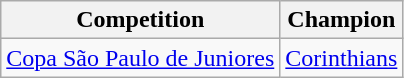<table class="wikitable">
<tr>
<th>Competition</th>
<th>Champion</th>
</tr>
<tr>
<td><a href='#'>Copa São Paulo de Juniores</a></td>
<td><a href='#'>Corinthians</a></td>
</tr>
</table>
